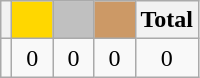<table class="wikitable">
<tr>
<th></th>
<th style="background-color:gold">        </th>
<th style="background-color:silver">      </th>
<th style="background-color:#CC9966">      </th>
<th>Total</th>
</tr>
<tr align="center">
<td></td>
<td>0</td>
<td>0</td>
<td>0</td>
<td>0</td>
</tr>
</table>
